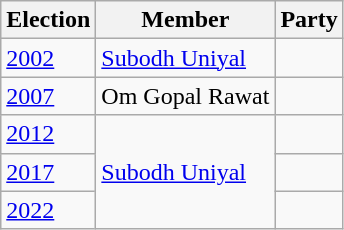<table class="wikitable sortable">
<tr>
<th>Election</th>
<th>Member</th>
<th colspan=2>Party</th>
</tr>
<tr>
<td><a href='#'>2002</a></td>
<td><a href='#'>Subodh Uniyal</a></td>
<td></td>
</tr>
<tr>
<td><a href='#'>2007</a></td>
<td>Om Gopal Rawat</td>
<td></td>
</tr>
<tr>
<td><a href='#'>2012</a></td>
<td rowspan=3><a href='#'>Subodh Uniyal</a></td>
<td></td>
</tr>
<tr>
<td><a href='#'>2017</a></td>
<td></td>
</tr>
<tr>
<td><a href='#'>2022</a></td>
</tr>
</table>
